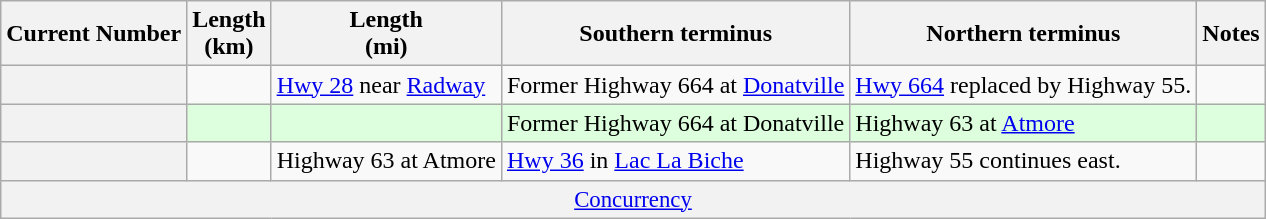<table class="wikitable sortable">
<tr>
<th>Current Number</th>
<th>Length<br>(km)</th>
<th>Length<br>(mi)</th>
<th class="unsortable">Southern terminus</th>
<th class="unsortable">Northern terminus</th>
<th class="unsortable">Notes</th>
</tr>
<tr>
<td style="background: #f2f2f2;"></td>
<td></td>
<td><span><a href='#'>Hwy 28</a></span> near <a href='#'>Radway</a></td>
<td>Former Highway 664 at <a href='#'>Donatville</a></td>
<td><span><a href='#'>Hwy 664</a></span> replaced by Highway 55.</td>
</tr>
<tr>
<td style="background: #f2f2f2;"></td>
<td style="background: #ddffdd"></td>
<td style="background: #ddffdd"></td>
<td style="background: #ddffdd">Former Highway 664 at Donatville</td>
<td style="background: #ddffdd">Highway 63 at <a href='#'>Atmore</a></td>
<td style="background: #ddffdd"></td>
</tr>
<tr>
<td style="background: #f2f2f2;"></td>
<td></td>
<td>Highway 63 at Atmore</td>
<td><span><a href='#'>Hwy 36</a></span> in <a href='#'>Lac La Biche</a></td>
<td>Highway 55 continues east.</td>
</tr>
<tr>
<td colspan="9" style="background: #f2f2f2; text-align: center; font-size: 95%;"> <a href='#'>Concurrency</a></td>
</tr>
</table>
